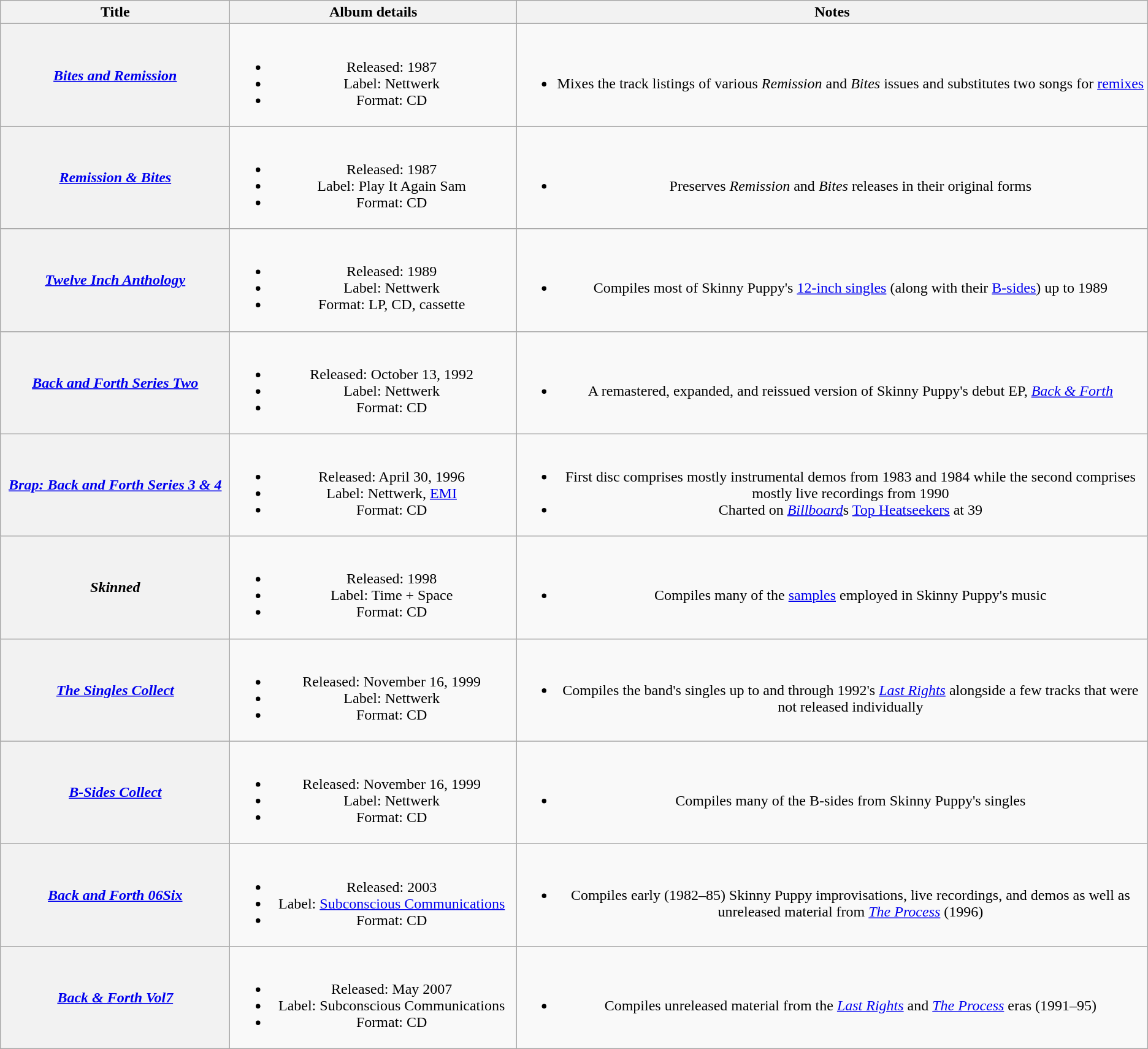<table class="wikitable plainrowheaders" style="text-align:center;">
<tr>
<th scope="col" width="20%">Title</th>
<th scope="col" width="25%">Album details</th>
<th scope="col" width="55%">Notes</th>
</tr>
<tr>
<th scope="row"><em><a href='#'>Bites and Remission</a></em></th>
<td><br><ul><li>Released: 1987</li><li>Label: Nettwerk</li><li>Format: CD</li></ul></td>
<td><br><ul><li>Mixes the track listings of various <em>Remission</em> and <em>Bites</em> issues and substitutes two songs for <a href='#'>remixes</a></li></ul></td>
</tr>
<tr>
<th scope="row"><em><a href='#'>Remission & Bites</a></em></th>
<td><br><ul><li>Released: 1987</li><li>Label: Play It Again Sam</li><li>Format: CD</li></ul></td>
<td><br><ul><li>Preserves <em>Remission</em> and <em>Bites</em> releases in their original forms</li></ul></td>
</tr>
<tr>
<th scope="row"><em><a href='#'>Twelve Inch Anthology</a></em></th>
<td><br><ul><li>Released: 1989</li><li>Label: Nettwerk</li><li>Format: LP, CD, cassette</li></ul></td>
<td><br><ul><li>Compiles most of Skinny Puppy's <a href='#'>12-inch singles</a> (along with their <a href='#'>B-sides</a>) up to 1989</li></ul></td>
</tr>
<tr>
<th scope="row"><em><a href='#'>Back and Forth Series Two</a></em></th>
<td><br><ul><li>Released: October 13, 1992</li><li>Label: Nettwerk</li><li>Format: CD</li></ul></td>
<td><br><ul><li>A remastered, expanded, and reissued version of Skinny Puppy's debut EP, <em><a href='#'>Back & Forth</a></em></li></ul></td>
</tr>
<tr>
<th scope="row"><em><a href='#'>Brap: Back and Forth Series 3 & 4</a></em></th>
<td><br><ul><li>Released: April 30, 1996</li><li>Label: Nettwerk, <a href='#'>EMI</a></li><li>Format: CD</li></ul></td>
<td><br><ul><li>First disc comprises mostly instrumental demos from 1983 and 1984 while the second comprises mostly live recordings from 1990</li><li>Charted on <em><a href='#'>Billboard</a></em>s <a href='#'>Top Heatseekers</a> at 39</li></ul></td>
</tr>
<tr>
<th scope="row"><em>Skinned</em></th>
<td><br><ul><li>Released: 1998</li><li>Label: Time + Space</li><li>Format: CD</li></ul></td>
<td><br><ul><li>Compiles many of the <a href='#'>samples</a> employed in Skinny Puppy's music</li></ul></td>
</tr>
<tr>
<th scope="row"><em><a href='#'>The Singles Collect</a></em></th>
<td><br><ul><li>Released: November 16, 1999</li><li>Label: Nettwerk</li><li>Format: CD</li></ul></td>
<td><br><ul><li>Compiles the band's singles up to and through 1992's <em><a href='#'>Last Rights</a></em> alongside a few tracks that were not released individually</li></ul></td>
</tr>
<tr>
<th scope="row"><em><a href='#'>B-Sides Collect</a></em></th>
<td><br><ul><li>Released: November 16, 1999</li><li>Label: Nettwerk</li><li>Format: CD</li></ul></td>
<td><br><ul><li>Compiles many of the B-sides from Skinny Puppy's singles</li></ul></td>
</tr>
<tr>
<th scope="row"><em><a href='#'>Back and Forth 06Six</a></em></th>
<td><br><ul><li>Released: 2003</li><li>Label: <a href='#'>Subconscious Communications</a></li><li>Format: CD</li></ul></td>
<td><br><ul><li>Compiles early (1982–85) Skinny Puppy improvisations, live recordings, and demos as well as unreleased material from <em><a href='#'>The Process</a></em> (1996)</li></ul></td>
</tr>
<tr>
<th scope="row"><em><a href='#'>Back & Forth Vol7</a></em></th>
<td><br><ul><li>Released: May 2007</li><li>Label: Subconscious Communications</li><li>Format: CD</li></ul></td>
<td><br><ul><li>Compiles unreleased material from the <em><a href='#'>Last Rights</a></em> and <em><a href='#'>The Process</a></em>  eras (1991–95)</li></ul></td>
</tr>
</table>
